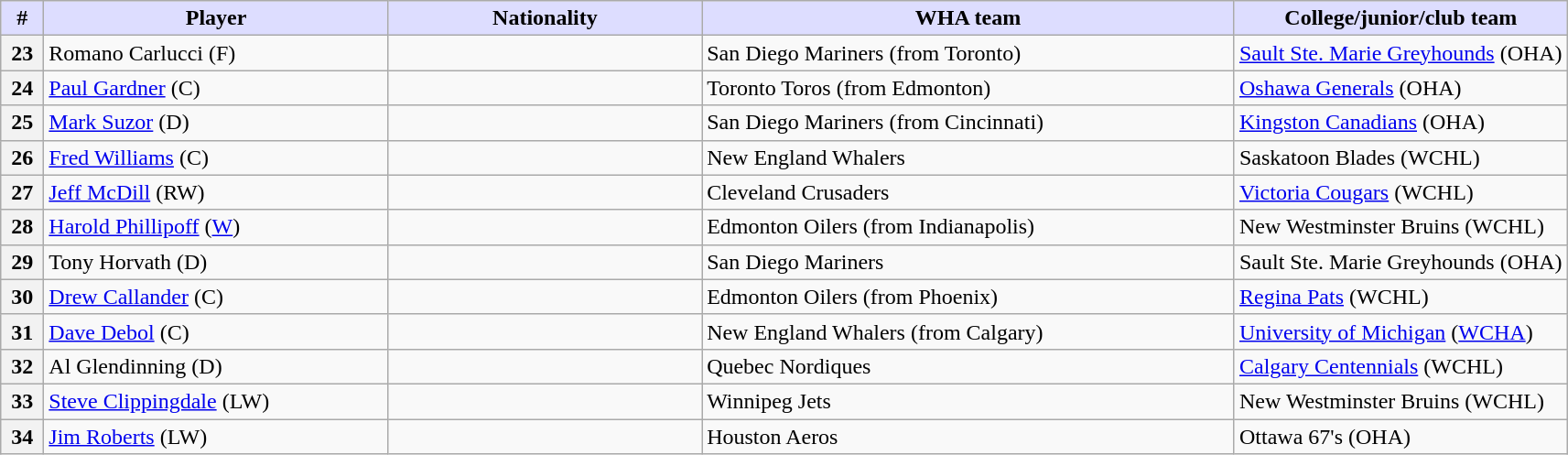<table class="wikitable">
<tr>
<th style="background:#ddf; width:2.75%;">#</th>
<th style="background:#ddf; width:22.0%;">Player</th>
<th style="background:#ddf; width:20.0%;">Nationality</th>
<th style="background:#ddf; width:34.0%;">WHA team</th>
<th style="background:#ddf; width:100.0%;">College/junior/club team</th>
</tr>
<tr>
<th>23</th>
<td>Romano Carlucci (F)</td>
<td></td>
<td>San Diego Mariners (from Toronto)</td>
<td><a href='#'>Sault Ste. Marie Greyhounds</a> (OHA)</td>
</tr>
<tr>
<th>24</th>
<td><a href='#'>Paul Gardner</a> (C)</td>
<td></td>
<td>Toronto Toros (from Edmonton)</td>
<td><a href='#'>Oshawa Generals</a> (OHA)</td>
</tr>
<tr>
<th>25</th>
<td><a href='#'>Mark Suzor</a> (D)</td>
<td></td>
<td>San Diego Mariners (from Cincinnati)</td>
<td><a href='#'>Kingston Canadians</a> (OHA)</td>
</tr>
<tr>
<th>26</th>
<td><a href='#'>Fred Williams</a> (C)</td>
<td></td>
<td>New England Whalers</td>
<td>Saskatoon Blades (WCHL)</td>
</tr>
<tr>
<th>27</th>
<td><a href='#'>Jeff McDill</a> (RW)</td>
<td></td>
<td>Cleveland Crusaders</td>
<td><a href='#'>Victoria Cougars</a> (WCHL)</td>
</tr>
<tr>
<th>28</th>
<td><a href='#'>Harold Phillipoff</a> (<a href='#'>W</a>)</td>
<td></td>
<td>Edmonton Oilers (from Indianapolis)</td>
<td>New Westminster Bruins (WCHL)</td>
</tr>
<tr>
<th>29</th>
<td>Tony Horvath (D)</td>
<td></td>
<td>San Diego Mariners</td>
<td>Sault Ste. Marie Greyhounds (OHA)</td>
</tr>
<tr>
<th>30</th>
<td><a href='#'>Drew Callander</a> (C)</td>
<td></td>
<td>Edmonton Oilers (from Phoenix)</td>
<td><a href='#'>Regina Pats</a> (WCHL)</td>
</tr>
<tr>
<th>31</th>
<td><a href='#'>Dave Debol</a> (C)</td>
<td></td>
<td>New England Whalers (from Calgary)</td>
<td><a href='#'>University of Michigan</a> (<a href='#'>WCHA</a>)</td>
</tr>
<tr>
<th>32</th>
<td>Al Glendinning (D)</td>
<td></td>
<td>Quebec Nordiques</td>
<td><a href='#'>Calgary Centennials</a> (WCHL)</td>
</tr>
<tr>
<th>33</th>
<td><a href='#'>Steve Clippingdale</a> (LW)</td>
<td></td>
<td>Winnipeg Jets</td>
<td>New Westminster Bruins (WCHL)</td>
</tr>
<tr>
<th>34</th>
<td><a href='#'>Jim Roberts</a> (LW)</td>
<td></td>
<td>Houston Aeros</td>
<td>Ottawa 67's (OHA)</td>
</tr>
</table>
